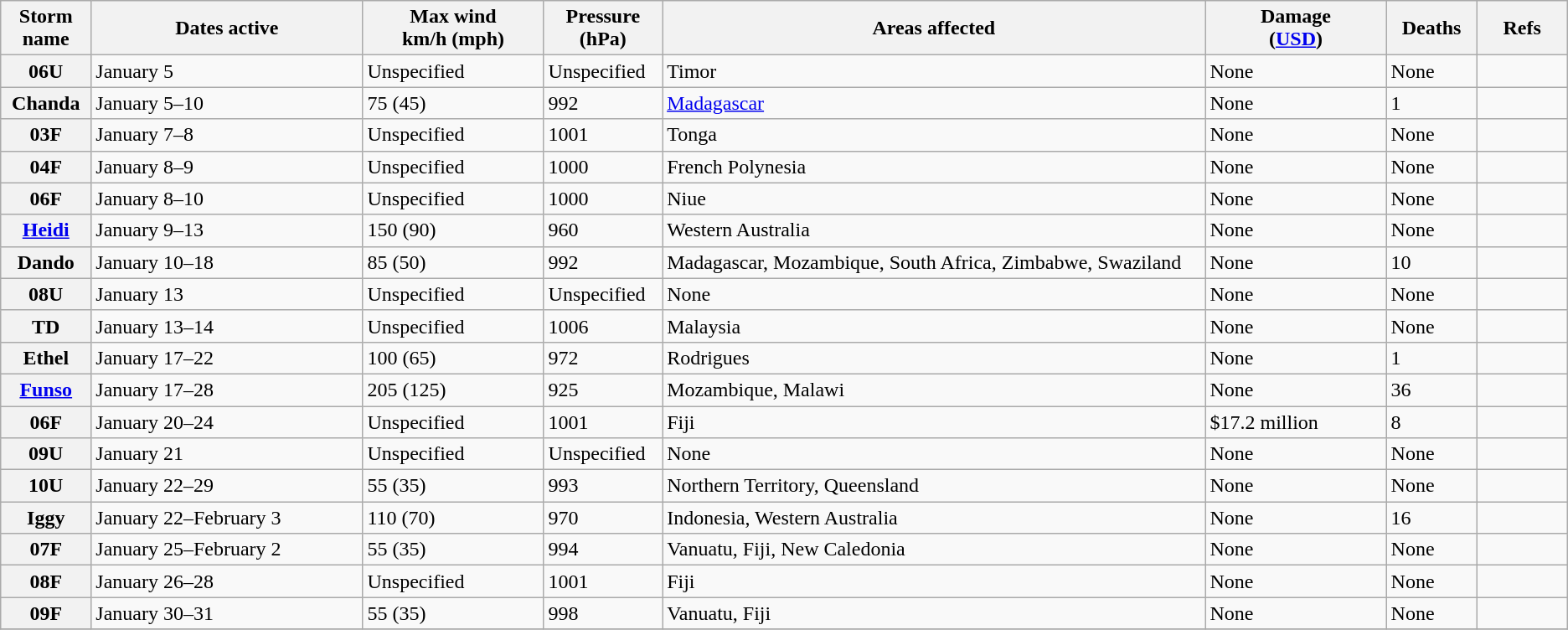<table class="wikitable sortable">
<tr>
<th width="5%">Storm name</th>
<th width="15%">Dates active</th>
<th width="10%">Max wind<br>km/h (mph)</th>
<th width="5%">Pressure<br>(hPa)</th>
<th width="30%">Areas affected</th>
<th width="10%">Damage<br>(<a href='#'>USD</a>)</th>
<th width="5%">Deaths</th>
<th width="5%">Refs</th>
</tr>
<tr>
<th>06U</th>
<td>January 5</td>
<td>Unspecified</td>
<td>Unspecified</td>
<td>Timor</td>
<td>None</td>
<td>None</td>
<td></td>
</tr>
<tr>
<th>Chanda</th>
<td>January 5–10</td>
<td>75 (45)</td>
<td>992</td>
<td><a href='#'>Madagascar</a></td>
<td>None</td>
<td>1</td>
<td></td>
</tr>
<tr>
<th>03F</th>
<td>January 7–8</td>
<td>Unspecified</td>
<td>1001</td>
<td>Tonga</td>
<td>None</td>
<td>None</td>
<td></td>
</tr>
<tr>
<th>04F</th>
<td>January 8–9</td>
<td>Unspecified</td>
<td>1000</td>
<td>French Polynesia</td>
<td>None</td>
<td>None</td>
<td></td>
</tr>
<tr>
<th>06F</th>
<td>January 8–10</td>
<td>Unspecified</td>
<td>1000</td>
<td>Niue</td>
<td>None</td>
<td>None</td>
<td></td>
</tr>
<tr>
<th><a href='#'>Heidi</a></th>
<td>January 9–13</td>
<td>150 (90)</td>
<td>960</td>
<td>Western Australia</td>
<td>None</td>
<td>None</td>
<td></td>
</tr>
<tr>
<th>Dando</th>
<td>January 10–18</td>
<td>85 (50)</td>
<td>992</td>
<td>Madagascar, Mozambique, South Africa, Zimbabwe, Swaziland</td>
<td>None</td>
<td>10</td>
<td></td>
</tr>
<tr>
<th>08U</th>
<td>January 13</td>
<td>Unspecified</td>
<td>Unspecified</td>
<td>None</td>
<td>None</td>
<td>None</td>
<td></td>
</tr>
<tr>
<th>TD</th>
<td>January 13–14</td>
<td>Unspecified</td>
<td>1006</td>
<td>Malaysia</td>
<td>None</td>
<td>None</td>
<td></td>
</tr>
<tr>
<th>Ethel</th>
<td>January 17–22</td>
<td>100 (65)</td>
<td>972</td>
<td>Rodrigues</td>
<td>None</td>
<td>1</td>
<td></td>
</tr>
<tr>
<th><a href='#'>Funso</a></th>
<td>January 17–28</td>
<td>205 (125)</td>
<td>925</td>
<td>Mozambique, Malawi</td>
<td>None</td>
<td>36</td>
<td></td>
</tr>
<tr>
<th>06F</th>
<td>January 20–24</td>
<td>Unspecified</td>
<td>1001</td>
<td>Fiji</td>
<td>$17.2 million</td>
<td>8</td>
<td></td>
</tr>
<tr>
<th>09U</th>
<td>January 21</td>
<td>Unspecified</td>
<td>Unspecified</td>
<td>None</td>
<td>None</td>
<td>None</td>
<td></td>
</tr>
<tr>
<th>10U</th>
<td>January 22–29</td>
<td>55 (35)</td>
<td>993</td>
<td>Northern Territory, Queensland</td>
<td>None</td>
<td>None</td>
<td></td>
</tr>
<tr>
<th>Iggy</th>
<td>January 22–February 3</td>
<td>110 (70)</td>
<td>970</td>
<td>Indonesia, Western Australia</td>
<td>None</td>
<td>16</td>
<td></td>
</tr>
<tr>
<th>07F</th>
<td>January 25–February 2</td>
<td>55 (35)</td>
<td>994</td>
<td>Vanuatu, Fiji, New Caledonia</td>
<td>None</td>
<td>None</td>
<td></td>
</tr>
<tr>
<th>08F</th>
<td>January 26–28</td>
<td>Unspecified</td>
<td>1001</td>
<td>Fiji</td>
<td>None</td>
<td>None</td>
<td></td>
</tr>
<tr>
<th>09F</th>
<td>January 30–31</td>
<td>55 (35)</td>
<td>998</td>
<td>Vanuatu, Fiji</td>
<td>None</td>
<td>None</td>
<td></td>
</tr>
<tr>
</tr>
</table>
